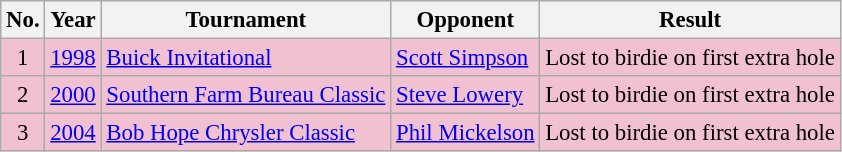<table class="wikitable" style="font-size:95%;">
<tr>
<th>No.</th>
<th>Year</th>
<th>Tournament</th>
<th>Opponent</th>
<th>Result</th>
</tr>
<tr style="background:#F2C1D1;">
<td align=center>1</td>
<td><a href='#'>1998</a></td>
<td><a href='#'>Buick Invitational</a></td>
<td> <a href='#'>Scott Simpson</a></td>
<td>Lost to birdie on first extra hole</td>
</tr>
<tr style="background:#F2C1D1;">
<td align=center>2</td>
<td><a href='#'>2000</a></td>
<td><a href='#'>Southern Farm Bureau Classic</a></td>
<td> <a href='#'>Steve Lowery</a></td>
<td>Lost to birdie on first extra hole</td>
</tr>
<tr style="background:#F2C1D1;">
<td align=center>3</td>
<td><a href='#'>2004</a></td>
<td><a href='#'>Bob Hope Chrysler Classic</a></td>
<td> <a href='#'>Phil Mickelson</a></td>
<td>Lost to birdie on first extra hole</td>
</tr>
</table>
